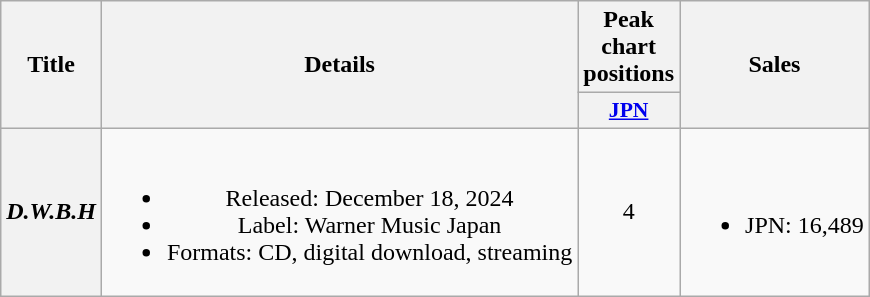<table class="wikitable plainrowheaders" style="text-align:center">
<tr>
<th scope="col" rowspan="2">Title</th>
<th scope="col" rowspan="2">Details</th>
<th scope="col">Peak chart positions</th>
<th scope="col" rowspan="2">Sales</th>
</tr>
<tr>
<th scope="col" style="width:3em;font-size:90%"><a href='#'>JPN</a><br></th>
</tr>
<tr>
<th scope="row"><em>D.W.B.H</em></th>
<td><br><ul><li>Released: December 18, 2024</li><li>Label: Warner Music Japan</li><li>Formats: CD, digital download, streaming</li></ul></td>
<td>4</td>
<td><br><ul><li>JPN: 16,489</li></ul></td>
</tr>
</table>
